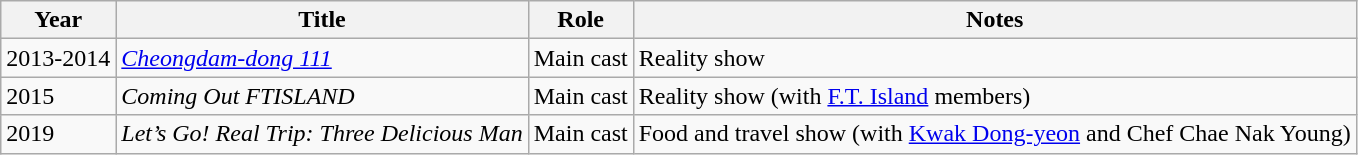<table class="wikitable">
<tr>
<th>Year</th>
<th>Title</th>
<th>Role</th>
<th>Notes</th>
</tr>
<tr>
<td>2013-2014</td>
<td><em><a href='#'>Cheongdam-dong 111</a></em></td>
<td>Main cast</td>
<td>Reality show</td>
</tr>
<tr>
<td>2015</td>
<td><em>Coming Out FTISLAND</em></td>
<td>Main cast</td>
<td>Reality show (with <a href='#'>F.T. Island</a> members)</td>
</tr>
<tr>
<td>2019</td>
<td><em>Let’s Go! Real Trip: Three Delicious Man</em></td>
<td>Main cast</td>
<td>Food and travel show (with <a href='#'>Kwak Dong-yeon</a> and Chef Chae Nak Young)</td>
</tr>
</table>
